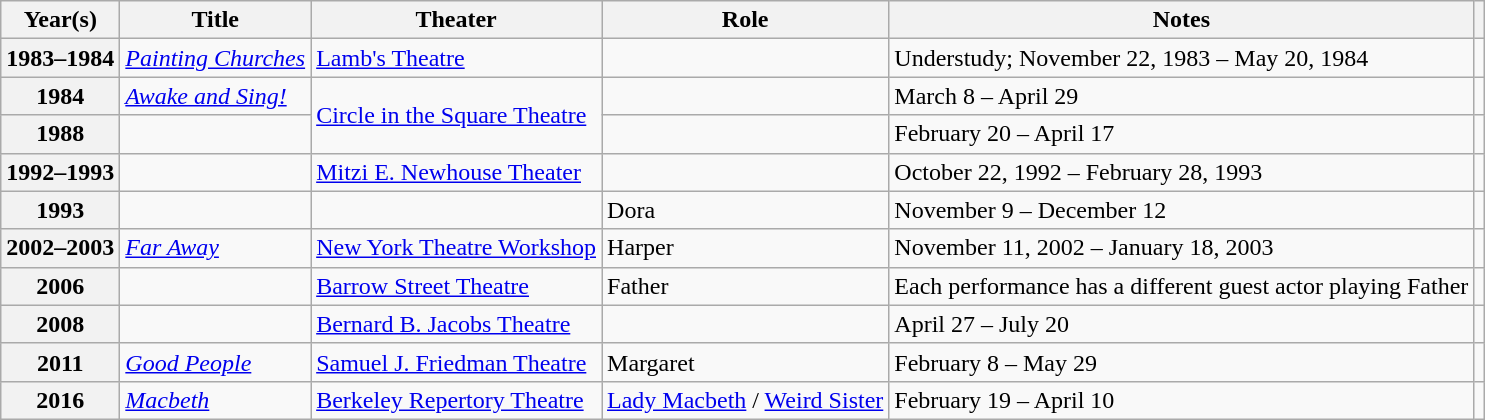<table class="wikitable plainrowheaders sortable">
<tr>
<th scope="col">Year(s)</th>
<th scope="col">Title</th>
<th scope="col">Theater</th>
<th scope="col">Role</th>
<th scope="col" class="unsortable">Notes</th>
<th scope="col" class="unsortable"></th>
</tr>
<tr>
<th scope="row">1983–1984</th>
<td><em><a href='#'>Painting Churches</a></em></td>
<td><a href='#'>Lamb's Theatre</a></td>
<td></td>
<td>Understudy; November 22, 1983 – May 20, 1984</td>
<td style="text-align:center;"></td>
</tr>
<tr>
<th scope="row">1984</th>
<td><em><a href='#'>Awake and Sing!</a></em></td>
<td rowspan="2"><a href='#'>Circle in the Square Theatre</a></td>
<td></td>
<td>March 8 – April 29</td>
<td style="text-align:center;"></td>
</tr>
<tr>
<th scope="row">1988</th>
<td><em></em></td>
<td></td>
<td>February 20 – April 17</td>
<td style="text-align:center;"></td>
</tr>
<tr>
<th scope="row">1992–1993</th>
<td><em></em></td>
<td><a href='#'>Mitzi E. Newhouse Theater</a></td>
<td></td>
<td>October 22, 1992 – February 28, 1993</td>
<td style="text-align:center;"></td>
</tr>
<tr>
<th scope="row">1993</th>
<td><em></em></td>
<td></td>
<td>Dora</td>
<td>November 9 – December 12</td>
<td style="text-align:center;"></td>
</tr>
<tr>
<th scope="row">2002–2003</th>
<td><em><a href='#'>Far Away</a></em></td>
<td><a href='#'>New York Theatre Workshop</a></td>
<td>Harper</td>
<td>November 11, 2002 – January 18, 2003</td>
<td style="text-align:center;"></td>
</tr>
<tr>
<th scope="row">2006</th>
<td><em></em></td>
<td><a href='#'>Barrow Street Theatre</a></td>
<td>Father</td>
<td>Each performance has a different guest actor playing Father</td>
<td style="text-align:center;"></td>
</tr>
<tr>
<th scope="row">2008</th>
<td><em></em></td>
<td><a href='#'>Bernard B. Jacobs Theatre</a></td>
<td></td>
<td>April 27 – July 20</td>
<td style="text-align:center;"></td>
</tr>
<tr>
<th scope="row">2011</th>
<td><em><a href='#'>Good People</a></em></td>
<td><a href='#'>Samuel J. Friedman Theatre</a></td>
<td>Margaret</td>
<td>February 8 – May 29</td>
<td style="text-align:center;"></td>
</tr>
<tr>
<th scope="row">2016</th>
<td><em><a href='#'>Macbeth</a></em></td>
<td><a href='#'>Berkeley Repertory Theatre</a></td>
<td><a href='#'>Lady Macbeth</a> / <a href='#'>Weird Sister</a></td>
<td>February 19 – April 10</td>
<td style="text-align:center;"></td>
</tr>
</table>
